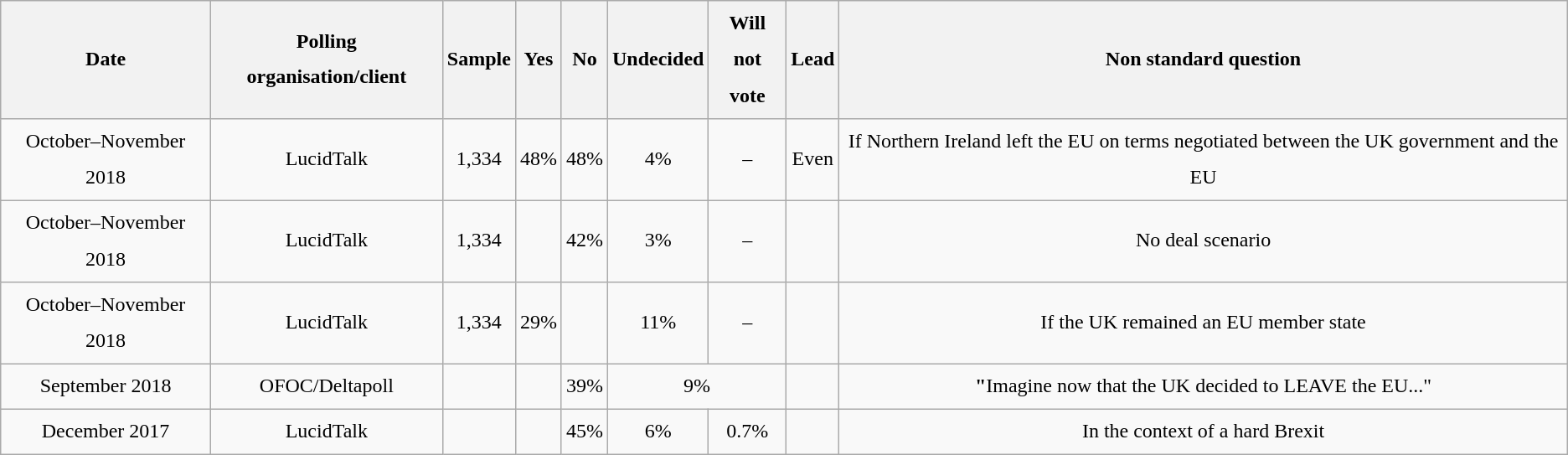<table class="wikitable sortable" style="line-height:1.8; text-align:center;">
<tr>
<th>Date</th>
<th>Polling organisation/client</th>
<th>Sample</th>
<th>Yes</th>
<th>No</th>
<th>Undecided</th>
<th>Will not <br>vote</th>
<th>Lead</th>
<th>Non standard question</th>
</tr>
<tr>
<td>October–November 2018</td>
<td>LucidTalk</td>
<td>1,334</td>
<td>48%</td>
<td>48%</td>
<td>4%</td>
<td>–</td>
<td>Even</td>
<td>If Northern Ireland left the EU on terms negotiated between the UK government and the EU</td>
</tr>
<tr>
<td>October–November 2018</td>
<td>LucidTalk</td>
<td>1,334</td>
<td></td>
<td>42%</td>
<td>3%</td>
<td>–</td>
<td></td>
<td>No deal scenario</td>
</tr>
<tr>
<td>October–November 2018</td>
<td>LucidTalk</td>
<td>1,334</td>
<td>29%</td>
<td></td>
<td>11%</td>
<td>–</td>
<td></td>
<td>If the UK remained an EU member state</td>
</tr>
<tr>
<td>September 2018</td>
<td>OFOC/Deltapoll</td>
<td></td>
<td></td>
<td>39%</td>
<td colspan="2">9%</td>
<td></td>
<td><strong>"</strong>Imagine now that the UK decided to LEAVE the EU..."</td>
</tr>
<tr>
<td>December 2017</td>
<td>LucidTalk</td>
<td></td>
<td></td>
<td>45%</td>
<td>6%</td>
<td>0.7%</td>
<td></td>
<td>In the context of a hard Brexit</td>
</tr>
</table>
